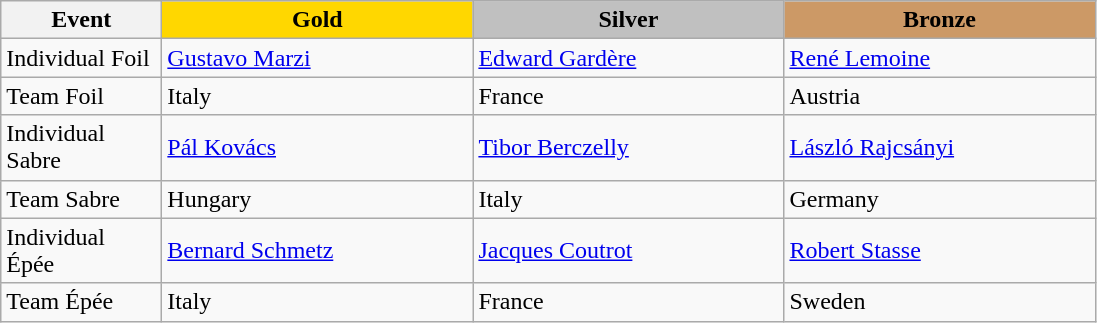<table class="wikitable">
<tr>
<th width="100">Event</th>
<th style="background-color:gold;" width="200"> Gold</th>
<th style="background-color:silver;" width="200"> Silver</th>
<th style="background-color:#CC9966;" width="200"> Bronze</th>
</tr>
<tr>
<td>Individual Foil</td>
<td> <a href='#'>Gustavo Marzi</a></td>
<td> <a href='#'>Edward Gardère</a></td>
<td> <a href='#'>René Lemoine</a></td>
</tr>
<tr>
<td>Team Foil</td>
<td> Italy</td>
<td> France</td>
<td> Austria</td>
</tr>
<tr>
<td>Individual Sabre</td>
<td> <a href='#'>Pál Kovács</a></td>
<td> <a href='#'>Tibor Berczelly</a></td>
<td> <a href='#'>László Rajcsányi</a></td>
</tr>
<tr>
<td>Team Sabre</td>
<td> Hungary</td>
<td> Italy</td>
<td> Germany</td>
</tr>
<tr>
<td>Individual Épée</td>
<td> <a href='#'>Bernard Schmetz</a></td>
<td> <a href='#'>Jacques Coutrot</a></td>
<td> <a href='#'>Robert Stasse</a></td>
</tr>
<tr>
<td>Team Épée</td>
<td> Italy</td>
<td> France</td>
<td> Sweden</td>
</tr>
</table>
